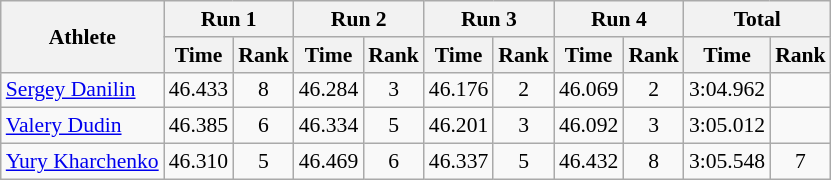<table class="wikitable" border="1" style="font-size:90%">
<tr>
<th rowspan="2">Athlete</th>
<th colspan="2">Run 1</th>
<th colspan="2">Run 2</th>
<th colspan="2">Run 3</th>
<th colspan="2">Run 4</th>
<th colspan="2">Total</th>
</tr>
<tr>
<th>Time</th>
<th>Rank</th>
<th>Time</th>
<th>Rank</th>
<th>Time</th>
<th>Rank</th>
<th>Time</th>
<th>Rank</th>
<th>Time</th>
<th>Rank</th>
</tr>
<tr>
<td><a href='#'>Sergey Danilin</a></td>
<td align="center">46.433</td>
<td align="center">8</td>
<td align="center">46.284</td>
<td align="center">3</td>
<td align="center">46.176</td>
<td align="center">2</td>
<td align="center">46.069</td>
<td align="center">2</td>
<td align="center">3:04.962</td>
<td align="center"></td>
</tr>
<tr>
<td><a href='#'>Valery Dudin</a></td>
<td align="center">46.385</td>
<td align="center">6</td>
<td align="center">46.334</td>
<td align="center">5</td>
<td align="center">46.201</td>
<td align="center">3</td>
<td align="center">46.092</td>
<td align="center">3</td>
<td align="center">3:05.012</td>
<td align="center"></td>
</tr>
<tr>
<td><a href='#'>Yury Kharchenko</a></td>
<td align="center">46.310</td>
<td align="center">5</td>
<td align="center">46.469</td>
<td align="center">6</td>
<td align="center">46.337</td>
<td align="center">5</td>
<td align="center">46.432</td>
<td align="center">8</td>
<td align="center">3:05.548</td>
<td align="center">7</td>
</tr>
</table>
